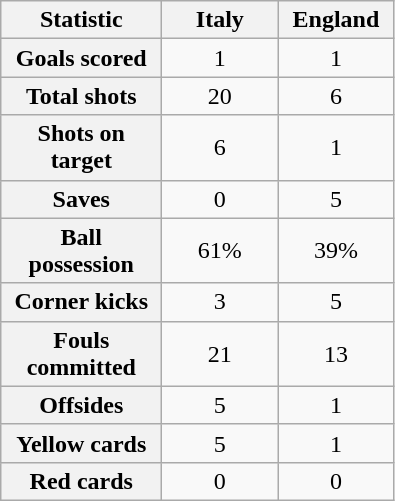<table class="wikitable plainrowheaders" style="text-align:center">
<tr>
<th scope="col" style="width:100px">Statistic</th>
<th scope="col" style="width:70px">Italy</th>
<th scope="col" style="width:70px">England</th>
</tr>
<tr>
<th scope=row>Goals scored</th>
<td>1</td>
<td>1</td>
</tr>
<tr>
<th scope=row>Total shots</th>
<td>20</td>
<td>6</td>
</tr>
<tr>
<th scope=row>Shots on target</th>
<td>6</td>
<td>1</td>
</tr>
<tr>
<th scope=row>Saves</th>
<td>0</td>
<td>5</td>
</tr>
<tr>
<th scope=row>Ball possession</th>
<td>61%</td>
<td>39%</td>
</tr>
<tr>
<th scope=row>Corner kicks</th>
<td>3</td>
<td>5</td>
</tr>
<tr>
<th scope=row>Fouls committed</th>
<td>21</td>
<td>13</td>
</tr>
<tr>
<th scope=row>Offsides</th>
<td>5</td>
<td>1</td>
</tr>
<tr>
<th scope=row>Yellow cards</th>
<td>5</td>
<td>1</td>
</tr>
<tr>
<th scope=row>Red cards</th>
<td>0</td>
<td>0</td>
</tr>
</table>
